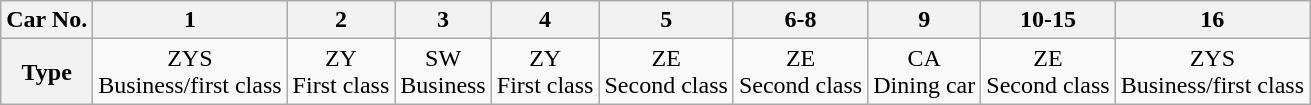<table class="wikitable" style="text-align: center">
<tr>
<th>Car No.</th>
<th>1</th>
<th>2</th>
<th>3</th>
<th>4</th>
<th>5</th>
<th>6-8</th>
<th>9</th>
<th>10-15</th>
<th>16</th>
</tr>
<tr>
<th>Type</th>
<td>ZYS<br>Business/first class</td>
<td>ZY<br>First class</td>
<td>SW<br>Business</td>
<td>ZY<br>First class</td>
<td>ZE<br>Second class </td>
<td>ZE<br>Second class</td>
<td>CA<br>Dining car</td>
<td>ZE<br>Second class</td>
<td>ZYS<br>Business/first class</td>
</tr>
</table>
